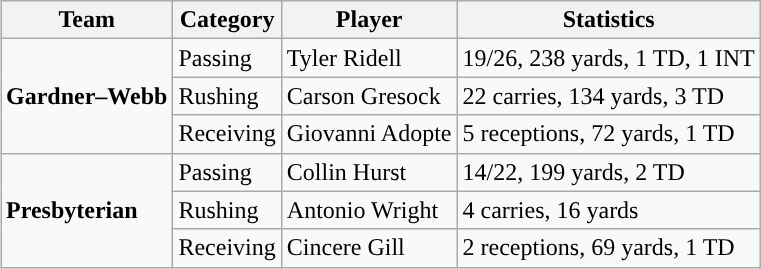<table class="wikitable" style="float: right;">
<tr>
<th>Team</th>
<th>Category</th>
<th>Player</th>
<th>Statistics</th>
</tr>
<tr>
<td rowspan=3><strong>Gardner–Webb</strong></td>
<td>Passing</td>
<td>Tyler Ridell</td>
<td>19/26, 238 yards, 1 TD, 1 INT</td>
</tr>
<tr>
<td>Rushing</td>
<td>Carson Gresock</td>
<td>22 carries, 134 yards, 3 TD</td>
</tr>
<tr>
<td>Receiving</td>
<td>Giovanni Adopte</td>
<td>5 receptions, 72 yards, 1 TD</td>
</tr>
<tr>
<td rowspan=3><strong>Presbyterian</strong></td>
<td>Passing</td>
<td>Collin Hurst</td>
<td>14/22, 199 yards, 2 TD</td>
</tr>
<tr>
<td>Rushing</td>
<td>Antonio Wright</td>
<td>4 carries, 16 yards</td>
</tr>
<tr>
<td>Receiving</td>
<td>Cincere Gill</td>
<td>2 receptions, 69 yards, 1 TD</td>
</tr>
</table>
